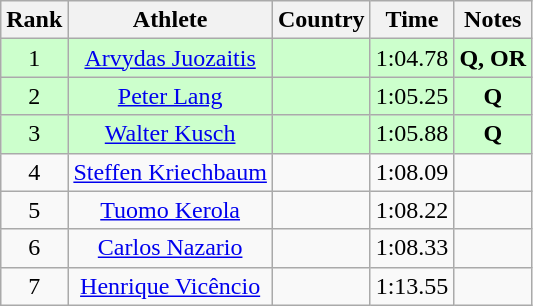<table class="wikitable sortable" style="text-align:center">
<tr>
<th>Rank</th>
<th>Athlete</th>
<th>Country</th>
<th>Time</th>
<th>Notes</th>
</tr>
<tr bgcolor=ccffcc>
<td>1</td>
<td><a href='#'>Arvydas Juozaitis</a></td>
<td align=left></td>
<td>1:04.78</td>
<td><strong>Q, OR </strong></td>
</tr>
<tr bgcolor=ccffcc>
<td>2</td>
<td><a href='#'>Peter Lang</a></td>
<td align=left></td>
<td>1:05.25</td>
<td><strong>Q </strong></td>
</tr>
<tr bgcolor=ccffcc>
<td>3</td>
<td><a href='#'>Walter Kusch</a></td>
<td align=left></td>
<td>1:05.88</td>
<td><strong>Q </strong></td>
</tr>
<tr>
<td>4</td>
<td><a href='#'>Steffen Kriechbaum</a></td>
<td align=left></td>
<td>1:08.09</td>
<td><strong> </strong></td>
</tr>
<tr>
<td>5</td>
<td><a href='#'>Tuomo Kerola</a></td>
<td align=left></td>
<td>1:08.22</td>
<td><strong> </strong></td>
</tr>
<tr>
<td>6</td>
<td><a href='#'>Carlos Nazario</a></td>
<td align=left></td>
<td>1:08.33</td>
<td><strong> </strong></td>
</tr>
<tr>
<td>7</td>
<td><a href='#'>Henrique Vicêncio</a></td>
<td align=left></td>
<td>1:13.55</td>
<td><strong> </strong></td>
</tr>
</table>
